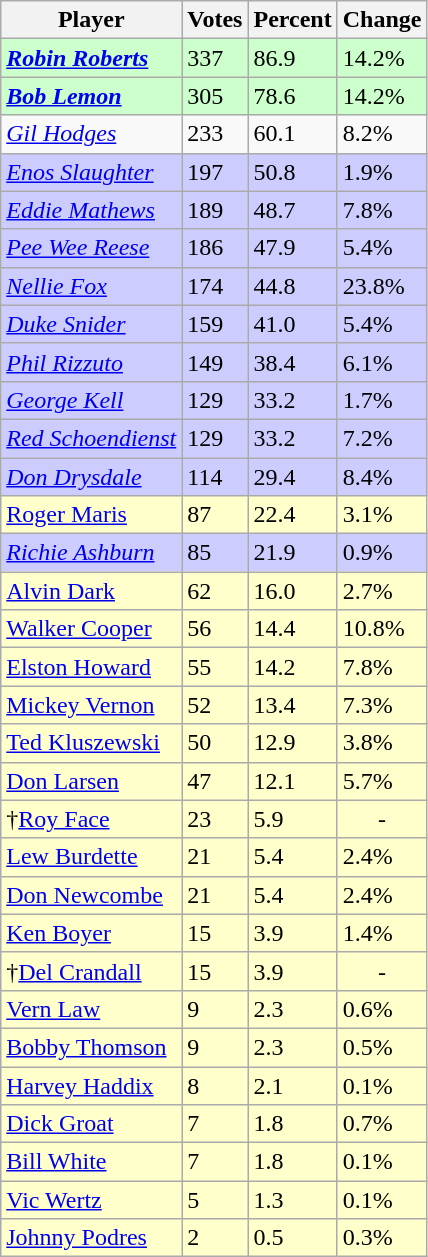<table class="wikitable">
<tr>
<th>Player</th>
<th>Votes</th>
<th>Percent</th>
<th>Change</th>
</tr>
<tr bgcolor="#ccffcc">
<td><strong><em><a href='#'>Robin Roberts</a></em></strong></td>
<td>337</td>
<td>86.9</td>
<td align="left"> 14.2%</td>
</tr>
<tr bgcolor="#ccffcc">
<td><strong><em><a href='#'>Bob Lemon</a></em></strong></td>
<td>305</td>
<td>78.6</td>
<td align="left"> 14.2%</td>
</tr>
<tr -bgcolor="#ccccff">
<td><em><a href='#'>Gil Hodges</a></em></td>
<td>233</td>
<td>60.1</td>
<td align="left"> 8.2%</td>
</tr>
<tr bgcolor="#ccccff">
<td><em><a href='#'>Enos Slaughter</a></em></td>
<td>197</td>
<td>50.8</td>
<td align="left"> 1.9%</td>
</tr>
<tr bgcolor="#ccccff">
<td><em><a href='#'>Eddie Mathews</a></em></td>
<td>189</td>
<td>48.7</td>
<td align="left"> 7.8%</td>
</tr>
<tr bgcolor="#ccccff">
<td><em><a href='#'>Pee Wee Reese</a></em></td>
<td>186</td>
<td>47.9</td>
<td align="left"> 5.4%</td>
</tr>
<tr bgcolor="#ccccff">
<td><em><a href='#'>Nellie Fox</a></em></td>
<td>174</td>
<td>44.8</td>
<td align="left"> 23.8%</td>
</tr>
<tr bgcolor="#ccccff">
<td><em><a href='#'>Duke Snider</a></em></td>
<td>159</td>
<td>41.0</td>
<td align="left"> 5.4%</td>
</tr>
<tr bgcolor="#ccccff">
<td><em><a href='#'>Phil Rizzuto</a></em></td>
<td>149</td>
<td>38.4</td>
<td align="left"> 6.1%</td>
</tr>
<tr bgcolor="#ccccff">
<td><em><a href='#'>George Kell</a></em></td>
<td>129</td>
<td>33.2</td>
<td align="left"> 1.7%</td>
</tr>
<tr bgcolor="#ccccff">
<td><em><a href='#'>Red Schoendienst</a></em></td>
<td>129</td>
<td>33.2</td>
<td align="left"> 7.2%</td>
</tr>
<tr bgcolor="#ccccff">
<td><em><a href='#'>Don Drysdale</a></em></td>
<td>114</td>
<td>29.4</td>
<td align="left"> 8.4%</td>
</tr>
<tr bgcolor="#ffffcc">
<td><a href='#'>Roger Maris</a></td>
<td>87</td>
<td>22.4</td>
<td align="left"> 3.1%</td>
</tr>
<tr bgcolor="#ccccff">
<td><em><a href='#'>Richie Ashburn</a></em></td>
<td>85</td>
<td>21.9</td>
<td align="left"> 0.9%</td>
</tr>
<tr bgcolor="#ffffcc">
<td><a href='#'>Alvin Dark</a></td>
<td>62</td>
<td>16.0</td>
<td align="left"> 2.7%</td>
</tr>
<tr bgcolor="#ffffcc">
<td><a href='#'>Walker Cooper</a></td>
<td>56</td>
<td>14.4</td>
<td align="left"> 10.8%</td>
</tr>
<tr bgcolor="#ffffcc">
<td><a href='#'>Elston Howard</a></td>
<td>55</td>
<td>14.2</td>
<td align="left"> 7.8%</td>
</tr>
<tr bgcolor="#ffffcc">
<td><a href='#'>Mickey Vernon</a></td>
<td>52</td>
<td>13.4</td>
<td align="left"> 7.3%</td>
</tr>
<tr bgcolor="#ffffcc">
<td><a href='#'>Ted Kluszewski</a></td>
<td>50</td>
<td>12.9</td>
<td align="left"> 3.8%</td>
</tr>
<tr bgcolor="#ffffcc">
<td><a href='#'>Don Larsen</a></td>
<td>47</td>
<td>12.1</td>
<td align="left"> 5.7%</td>
</tr>
<tr bgcolor="#ffffcc">
<td>†<a href='#'>Roy Face</a></td>
<td>23</td>
<td>5.9</td>
<td align=center>-</td>
</tr>
<tr bgcolor="#ffffcc">
<td><a href='#'>Lew Burdette</a></td>
<td>21</td>
<td>5.4</td>
<td align="left"> 2.4%</td>
</tr>
<tr bgcolor="#ffffcc">
<td><a href='#'>Don Newcombe</a></td>
<td>21</td>
<td>5.4</td>
<td align="left"> 2.4%</td>
</tr>
<tr bgcolor="#ffffcc">
<td><a href='#'>Ken Boyer</a></td>
<td>15</td>
<td>3.9</td>
<td align="left"> 1.4%</td>
</tr>
<tr bgcolor="#ffffcc">
<td>†<a href='#'>Del Crandall</a></td>
<td>15</td>
<td>3.9</td>
<td align=center>-</td>
</tr>
<tr bgcolor="#ffffcc">
<td><a href='#'>Vern Law</a></td>
<td>9</td>
<td>2.3</td>
<td align="left"> 0.6%</td>
</tr>
<tr bgcolor="#ffffcc">
<td><a href='#'>Bobby Thomson</a></td>
<td>9</td>
<td>2.3</td>
<td align="left"> 0.5%</td>
</tr>
<tr bgcolor="#ffffcc">
<td><a href='#'>Harvey Haddix</a></td>
<td>8</td>
<td>2.1</td>
<td align="left"> 0.1%</td>
</tr>
<tr bgcolor="#ffffcc">
<td><a href='#'>Dick Groat</a></td>
<td>7</td>
<td>1.8</td>
<td align="left"> 0.7%</td>
</tr>
<tr bgcolor="#ffffcc">
<td><a href='#'>Bill White</a></td>
<td>7</td>
<td>1.8</td>
<td align="left"> 0.1%</td>
</tr>
<tr bgcolor="#ffffcc">
<td><a href='#'>Vic Wertz</a></td>
<td>5</td>
<td>1.3</td>
<td align="left"> 0.1%</td>
</tr>
<tr bgcolor="#ffffcc">
<td><a href='#'>Johnny Podres</a></td>
<td>2</td>
<td>0.5</td>
<td align="left"> 0.3%</td>
</tr>
</table>
